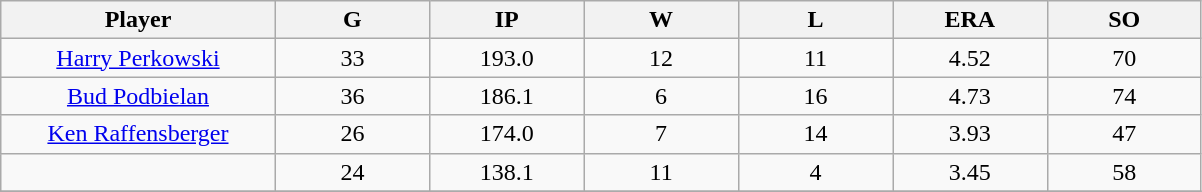<table class="wikitable sortable">
<tr>
<th bgcolor="#DDDDFF" width="16%">Player</th>
<th bgcolor="#DDDDFF" width="9%">G</th>
<th bgcolor="#DDDDFF" width="9%">IP</th>
<th bgcolor="#DDDDFF" width="9%">W</th>
<th bgcolor="#DDDDFF" width="9%">L</th>
<th bgcolor="#DDDDFF" width="9%">ERA</th>
<th bgcolor="#DDDDFF" width="9%">SO</th>
</tr>
<tr align="center">
<td><a href='#'>Harry Perkowski</a></td>
<td>33</td>
<td>193.0</td>
<td>12</td>
<td>11</td>
<td>4.52</td>
<td>70</td>
</tr>
<tr align=center>
<td><a href='#'>Bud Podbielan</a></td>
<td>36</td>
<td>186.1</td>
<td>6</td>
<td>16</td>
<td>4.73</td>
<td>74</td>
</tr>
<tr align=center>
<td><a href='#'>Ken Raffensberger</a></td>
<td>26</td>
<td>174.0</td>
<td>7</td>
<td>14</td>
<td>3.93</td>
<td>47</td>
</tr>
<tr align=center>
<td></td>
<td>24</td>
<td>138.1</td>
<td>11</td>
<td>4</td>
<td>3.45</td>
<td>58</td>
</tr>
<tr align="center">
</tr>
</table>
